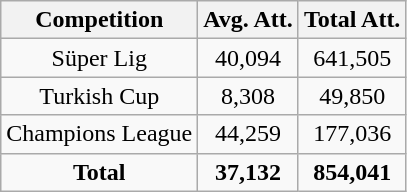<table class="wikitable" style="text-align: center">
<tr>
<th>Competition</th>
<th>Avg. Att.</th>
<th>Total Att.</th>
</tr>
<tr>
<td>Süper Lig</td>
<td>40,094</td>
<td>641,505</td>
</tr>
<tr>
<td>Turkish Cup</td>
<td>8,308</td>
<td>49,850</td>
</tr>
<tr>
<td>Champions League</td>
<td>44,259</td>
<td>177,036</td>
</tr>
<tr>
<td><strong>Total</strong></td>
<td><strong>37,132</strong></td>
<td><strong>854,041</strong></td>
</tr>
</table>
